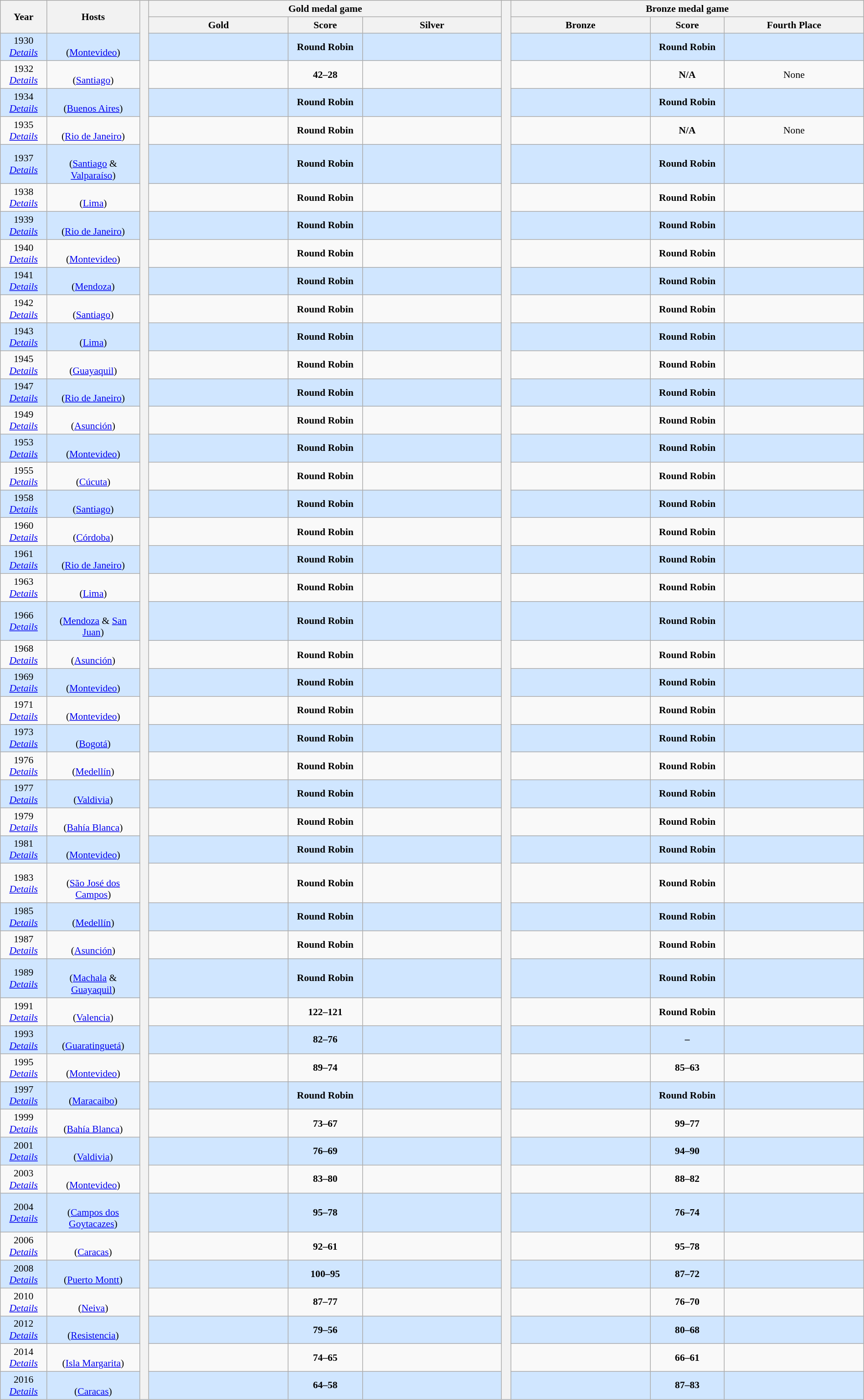<table class=wikitable style="text-align:center; font-size:90%; width:100%">
<tr>
<th rowspan=2 width=5%>Year</th>
<th rowspan=2 width=10%>Hosts</th>
<th width=1% rowspan=49></th>
<th colspan=3>Gold medal game</th>
<th width=1% rowspan=49></th>
<th colspan=3>Bronze medal game</th>
</tr>
<tr>
<th width=15%>Gold</th>
<th width=8%>Score</th>
<th width=15%>Silver</th>
<th width=15%>Bronze</th>
<th width=8%>Score</th>
<th width=15%>Fourth Place</th>
</tr>
<tr style="background:#D0E6FF;">
<td>1930 <br> <em><a href='#'>Details</a></em></td>
<td> <br> (<a href='#'>Montevideo</a>)</td>
<td><strong></strong></td>
<td><strong>Round Robin</strong></td>
<td></td>
<td></td>
<td><strong>Round Robin</strong></td>
<td></td>
</tr>
<tr>
<td>1932 <br> <em><a href='#'>Details</a></em></td>
<td> <br> (<a href='#'>Santiago</a>)</td>
<td><strong></strong></td>
<td><strong>42–28</strong></td>
<td></td>
<td></td>
<td><strong>N/A</strong></td>
<td>None</td>
</tr>
<tr style="background:#D0E6FF;">
<td>1934 <br> <em><a href='#'>Details</a></em></td>
<td> <br> (<a href='#'>Buenos Aires</a>)</td>
<td><strong></strong></td>
<td><strong>Round Robin</strong></td>
<td></td>
<td></td>
<td><strong>Round Robin</strong></td>
<td></td>
</tr>
<tr>
<td>1935 <br> <em><a href='#'>Details</a></em></td>
<td> <br> (<a href='#'>Rio de Janeiro</a>)</td>
<td><strong></strong></td>
<td><strong>Round Robin</strong></td>
<td></td>
<td></td>
<td><strong>N/A</strong></td>
<td>None</td>
</tr>
<tr style="background:#D0E6FF;">
<td>1937 <br> <em><a href='#'>Details</a></em></td>
<td> <br> (<a href='#'>Santiago</a> & <a href='#'>Valparaíso</a>)</td>
<td><strong></strong></td>
<td><strong>Round Robin</strong></td>
<td></td>
<td></td>
<td><strong>Round Robin</strong></td>
<td></td>
</tr>
<tr>
<td>1938 <br> <em><a href='#'>Details</a></em></td>
<td> <br> (<a href='#'>Lima</a>)</td>
<td><strong></strong></td>
<td><strong>Round Robin</strong></td>
<td></td>
<td></td>
<td><strong>Round Robin</strong></td>
<td></td>
</tr>
<tr style="background:#D0E6FF;">
<td>1939 <br> <em><a href='#'>Details</a></em></td>
<td> <br> (<a href='#'>Rio de Janeiro</a>)</td>
<td><strong></strong></td>
<td><strong>Round Robin</strong></td>
<td></td>
<td></td>
<td><strong>Round Robin</strong></td>
<td></td>
</tr>
<tr>
<td>1940 <br> <em><a href='#'>Details</a></em></td>
<td> <br> (<a href='#'>Montevideo</a>)</td>
<td><strong></strong></td>
<td><strong>Round Robin</strong></td>
<td></td>
<td></td>
<td><strong>Round Robin</strong></td>
<td></td>
</tr>
<tr style="background:#D0E6FF;">
<td>1941 <br> <em><a href='#'>Details</a></em></td>
<td> <br> (<a href='#'>Mendoza</a>)</td>
<td><strong></strong></td>
<td><strong>Round Robin</strong></td>
<td></td>
<td></td>
<td><strong>Round Robin</strong></td>
<td></td>
</tr>
<tr>
<td>1942 <br> <em><a href='#'>Details</a></em></td>
<td> <br> (<a href='#'>Santiago</a>)</td>
<td><strong></strong></td>
<td><strong>Round Robin</strong></td>
<td></td>
<td></td>
<td><strong>Round Robin</strong></td>
<td></td>
</tr>
<tr style="background:#D0E6FF;">
<td>1943 <br> <em><a href='#'>Details</a></em></td>
<td> <br> (<a href='#'>Lima</a>)</td>
<td><strong></strong></td>
<td><strong>Round Robin</strong></td>
<td></td>
<td></td>
<td><strong>Round Robin</strong></td>
<td></td>
</tr>
<tr>
<td>1945 <br> <em><a href='#'>Details</a></em></td>
<td> <br> (<a href='#'>Guayaquil</a>)</td>
<td><strong></strong></td>
<td><strong>Round Robin</strong></td>
<td></td>
<td></td>
<td><strong>Round Robin</strong></td>
<td></td>
</tr>
<tr style="background:#D0E6FF;">
<td>1947 <br> <em><a href='#'>Details</a></em></td>
<td> <br> (<a href='#'>Rio de Janeiro</a>)</td>
<td><strong></strong></td>
<td><strong>Round Robin</strong></td>
<td></td>
<td></td>
<td><strong>Round Robin</strong></td>
<td></td>
</tr>
<tr>
<td>1949 <br> <em><a href='#'>Details</a></em></td>
<td> <br> (<a href='#'>Asunción</a>)</td>
<td><strong></strong></td>
<td><strong>Round Robin</strong></td>
<td></td>
<td></td>
<td><strong>Round Robin</strong></td>
<td></td>
</tr>
<tr style="background:#D0E6FF;">
<td>1953 <br> <em><a href='#'>Details</a></em></td>
<td> <br> (<a href='#'>Montevideo</a>)</td>
<td><strong></strong></td>
<td><strong>Round Robin</strong></td>
<td></td>
<td></td>
<td><strong>Round Robin</strong></td>
<td></td>
</tr>
<tr>
<td>1955 <br> <em><a href='#'>Details</a></em></td>
<td> <br> (<a href='#'>Cúcuta</a>)</td>
<td><strong></strong></td>
<td><strong>Round Robin</strong></td>
<td></td>
<td></td>
<td><strong>Round Robin</strong></td>
<td></td>
</tr>
<tr style="background:#D0E6FF;">
<td>1958 <br> <em><a href='#'>Details</a></em></td>
<td> <br> (<a href='#'>Santiago</a>)</td>
<td><strong></strong></td>
<td><strong>Round Robin</strong></td>
<td></td>
<td></td>
<td><strong>Round Robin</strong></td>
<td></td>
</tr>
<tr>
<td>1960 <br> <em><a href='#'>Details</a></em></td>
<td> <br> (<a href='#'>Córdoba</a>)</td>
<td><strong></strong></td>
<td><strong>Round Robin</strong></td>
<td></td>
<td></td>
<td><strong>Round Robin</strong></td>
<td></td>
</tr>
<tr style="background:#D0E6FF;">
<td>1961 <br> <em><a href='#'>Details</a></em></td>
<td> <br> (<a href='#'>Rio de Janeiro</a>)</td>
<td><strong></strong></td>
<td><strong>Round Robin</strong></td>
<td></td>
<td></td>
<td><strong>Round Robin</strong></td>
<td></td>
</tr>
<tr>
<td>1963 <br> <em><a href='#'>Details</a></em></td>
<td> <br> (<a href='#'>Lima</a>)</td>
<td><strong></strong></td>
<td><strong>Round Robin</strong></td>
<td></td>
<td></td>
<td><strong>Round Robin</strong></td>
<td></td>
</tr>
<tr style="background:#D0E6FF;">
<td>1966 <br> <em><a href='#'>Details</a></em></td>
<td> <br> (<a href='#'>Mendoza</a> & <a href='#'>San Juan</a>)</td>
<td><strong></strong></td>
<td><strong>Round Robin</strong></td>
<td></td>
<td></td>
<td><strong>Round Robin</strong></td>
<td></td>
</tr>
<tr>
<td>1968 <br> <em><a href='#'>Details</a></em></td>
<td> <br> (<a href='#'>Asunción</a>)</td>
<td><strong></strong></td>
<td><strong>Round Robin</strong></td>
<td></td>
<td></td>
<td><strong>Round Robin</strong></td>
<td></td>
</tr>
<tr style="background:#D0E6FF;">
<td>1969 <br> <em><a href='#'>Details</a></em></td>
<td> <br> (<a href='#'>Montevideo</a>)</td>
<td><strong></strong></td>
<td><strong>Round Robin</strong></td>
<td></td>
<td></td>
<td><strong>Round Robin</strong></td>
<td></td>
</tr>
<tr>
<td>1971 <br> <em><a href='#'>Details</a></em></td>
<td> <br> (<a href='#'>Montevideo</a>)</td>
<td><strong></strong></td>
<td><strong>Round Robin</strong></td>
<td></td>
<td></td>
<td><strong>Round Robin</strong></td>
<td></td>
</tr>
<tr style="background:#D0E6FF;">
<td>1973 <br> <em><a href='#'>Details</a></em></td>
<td> <br> (<a href='#'>Bogotá</a>)</td>
<td><strong></strong></td>
<td><strong>Round Robin</strong></td>
<td></td>
<td></td>
<td><strong>Round Robin</strong></td>
<td></td>
</tr>
<tr>
<td>1976 <br> <em><a href='#'>Details</a></em></td>
<td> <br> (<a href='#'>Medellín</a>)</td>
<td><strong></strong></td>
<td><strong>Round Robin</strong></td>
<td></td>
<td></td>
<td><strong>Round Robin</strong></td>
<td></td>
</tr>
<tr style="background:#D0E6FF;">
<td>1977 <br> <em><a href='#'>Details</a></em></td>
<td> <br> (<a href='#'>Valdivia</a>)</td>
<td><strong></strong></td>
<td><strong>Round Robin</strong></td>
<td></td>
<td></td>
<td><strong>Round Robin</strong></td>
<td></td>
</tr>
<tr>
<td>1979 <br> <em><a href='#'>Details</a></em></td>
<td> <br> (<a href='#'>Bahía Blanca</a>)</td>
<td><strong></strong></td>
<td><strong>Round Robin</strong></td>
<td></td>
<td></td>
<td><strong>Round Robin</strong></td>
<td></td>
</tr>
<tr style="background:#D0E6FF;">
<td>1981 <br> <em><a href='#'>Details</a></em></td>
<td> <br> (<a href='#'>Montevideo</a>)</td>
<td><strong></strong></td>
<td><strong>Round Robin</strong></td>
<td></td>
<td></td>
<td><strong>Round Robin</strong></td>
<td></td>
</tr>
<tr>
<td>1983 <br> <em><a href='#'>Details</a></em></td>
<td> <br> (<a href='#'>São José dos Campos</a>)</td>
<td><strong></strong></td>
<td><strong>Round Robin</strong></td>
<td></td>
<td></td>
<td><strong>Round Robin</strong></td>
<td></td>
</tr>
<tr style="background:#D0E6FF;">
<td>1985 <br> <em><a href='#'>Details</a></em></td>
<td> <br> (<a href='#'>Medellín</a>)</td>
<td><strong></strong></td>
<td><strong>Round Robin</strong></td>
<td></td>
<td></td>
<td><strong>Round Robin</strong></td>
<td></td>
</tr>
<tr>
<td>1987 <br> <em><a href='#'>Details</a></em></td>
<td> <br> (<a href='#'>Asunción</a>)</td>
<td><strong></strong></td>
<td><strong>Round Robin</strong></td>
<td></td>
<td></td>
<td><strong>Round Robin</strong></td>
<td></td>
</tr>
<tr style="background:#D0E6FF;">
<td>1989 <br> <em><a href='#'>Details</a></em></td>
<td><br>(<a href='#'>Machala</a> & <a href='#'>Guayaquil</a>)</td>
<td><strong></strong></td>
<td><strong>Round Robin</strong></td>
<td></td>
<td></td>
<td><strong>Round Robin</strong></td>
<td></td>
</tr>
<tr>
<td>1991 <br> <em><a href='#'>Details</a></em></td>
<td> <br> (<a href='#'>Valencia</a>)</td>
<td><strong></strong></td>
<td><strong>122–121</strong></td>
<td></td>
<td></td>
<td><strong>Round Robin</strong></td>
<td></td>
</tr>
<tr style="background:#D0E6FF;">
<td>1993 <br> <em><a href='#'>Details</a></em></td>
<td> <br> (<a href='#'>Guaratinguetá</a>)</td>
<td><strong></strong></td>
<td><strong>82–76</strong></td>
<td></td>
<td></td>
<td><strong>–</strong></td>
<td></td>
</tr>
<tr>
<td>1995 <br> <em><a href='#'>Details</a></em></td>
<td> <br> (<a href='#'>Montevideo</a>)</td>
<td><strong></strong></td>
<td><strong>89–74</strong></td>
<td></td>
<td></td>
<td><strong>85–63</strong></td>
<td></td>
</tr>
<tr style="background:#D0E6FF;">
<td>1997 <br> <em><a href='#'>Details</a></em></td>
<td> <br> (<a href='#'>Maracaibo</a>)</td>
<td><strong></strong></td>
<td><strong>Round Robin</strong></td>
<td></td>
<td></td>
<td><strong>Round Robin</strong></td>
<td></td>
</tr>
<tr>
<td>1999 <br> <em><a href='#'>Details</a></em></td>
<td> <br> (<a href='#'>Bahía Blanca</a>)</td>
<td><strong></strong></td>
<td><strong>73–67</strong></td>
<td></td>
<td></td>
<td><strong>99–77</strong></td>
<td></td>
</tr>
<tr style="background:#D0E6FF;">
<td>2001 <br> <em><a href='#'>Details</a></em></td>
<td> <br> (<a href='#'>Valdivia</a>)</td>
<td><strong></strong></td>
<td><strong>76–69</strong></td>
<td></td>
<td></td>
<td><strong>94–90</strong></td>
<td></td>
</tr>
<tr>
<td>2003 <br> <em><a href='#'>Details</a></em></td>
<td> <br> (<a href='#'>Montevideo</a>)</td>
<td><strong></strong></td>
<td><strong>83–80</strong></td>
<td></td>
<td></td>
<td><strong>88–82</strong></td>
<td></td>
</tr>
<tr style="background:#D0E6FF;">
<td>2004 <br> <em><a href='#'>Details</a></em></td>
<td> <br> (<a href='#'>Campos dos Goytacazes</a>)</td>
<td><strong></strong></td>
<td><strong>95–78</strong></td>
<td></td>
<td></td>
<td><strong>76–74</strong></td>
<td></td>
</tr>
<tr>
<td>2006 <br> <em><a href='#'>Details</a></em></td>
<td> <br> (<a href='#'>Caracas</a>)</td>
<td><strong></strong></td>
<td><strong>92–61</strong></td>
<td></td>
<td></td>
<td><strong>95–78</strong></td>
<td></td>
</tr>
<tr style="background:#D0E6FF;">
<td>2008 <br> <em><a href='#'>Details</a></em></td>
<td> <br> (<a href='#'>Puerto Montt</a>)</td>
<td><strong></strong></td>
<td><strong>100–95</strong></td>
<td></td>
<td></td>
<td><strong>87–72</strong></td>
<td></td>
</tr>
<tr>
<td>2010 <br> <em><a href='#'>Details</a></em></td>
<td> <br> (<a href='#'>Neiva</a>)</td>
<td><strong></strong></td>
<td><strong>87–77</strong></td>
<td></td>
<td></td>
<td><strong>76–70</strong></td>
<td></td>
</tr>
<tr style="background:#D0E6FF;">
<td>2012 <br> <em><a href='#'>Details</a></em></td>
<td> <br> (<a href='#'>Resistencia</a>)</td>
<td><strong></strong></td>
<td><strong>79–56</strong></td>
<td></td>
<td></td>
<td><strong>80–68</strong></td>
<td></td>
</tr>
<tr>
<td>2014 <br> <em><a href='#'>Details</a></em></td>
<td> <br> (<a href='#'>Isla Margarita</a>)</td>
<td><strong></strong></td>
<td><strong>74–65</strong></td>
<td></td>
<td></td>
<td><strong>66–61</strong></td>
<td></td>
</tr>
<tr style="background:#D0E6FF;">
<td>2016 <br> <em><a href='#'>Details</a></em></td>
<td> <br> (<a href='#'>Caracas</a>)</td>
<td><strong></strong></td>
<td><strong>64–58</strong></td>
<td></td>
<td></td>
<td><strong>87–83</strong></td>
<td></td>
</tr>
</table>
